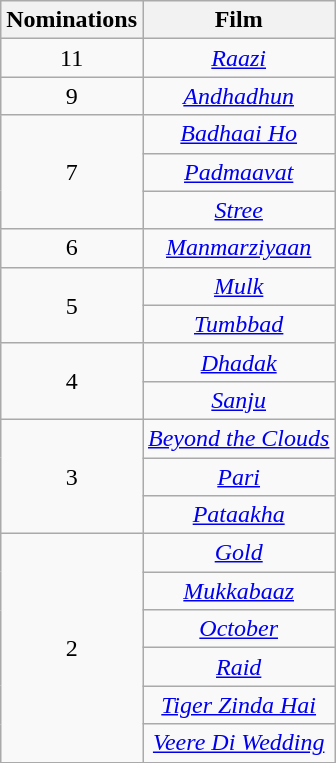<table class="wikitable plainrowheaders" rowspan=2 style="text-align: center;">
<tr>
<th scope="col" style="width:55px;">Nominations</th>
<th scope="col" style="text-align:center;">Film</th>
</tr>
<tr>
<td scope=row style="text-align:center">11</td>
<td><em><a href='#'>Raazi</a></em></td>
</tr>
<tr>
<td scope=row style="text-align:center">9</td>
<td><em><a href='#'>Andhadhun</a></em></td>
</tr>
<tr>
<td scope=row rowspan=3 style="text-align:center;">7</td>
<td><em><a href='#'>Badhaai Ho</a></em></td>
</tr>
<tr>
<td><em><a href='#'>Padmaavat</a></em></td>
</tr>
<tr>
<td><em><a href='#'>Stree</a></em></td>
</tr>
<tr>
<td scope=row style="text-align:center">6</td>
<td><em><a href='#'>Manmarziyaan</a></em></td>
</tr>
<tr>
<td scope=row rowspan=2 style="text-align:center;">5</td>
<td><em><a href='#'>Mulk</a></em></td>
</tr>
<tr>
<td><em><a href='#'>Tumbbad</a></em></td>
</tr>
<tr>
<td scope=row rowspan=2 style="text-align:center;">4</td>
<td><em><a href='#'>Dhadak</a></em></td>
</tr>
<tr>
<td><em><a href='#'>Sanju</a></em></td>
</tr>
<tr>
<td scope=row rowspan=3 style="text-align:center;">3</td>
<td><em><a href='#'>Beyond the Clouds</a></em></td>
</tr>
<tr>
<td><em><a href='#'>Pari</a></em></td>
</tr>
<tr>
<td><em><a href='#'>Pataakha</a></em></td>
</tr>
<tr>
<td scope=row rowspan=6 style="text-align:center;">2</td>
<td><em><a href='#'>Gold</a></em></td>
</tr>
<tr>
<td><em><a href='#'>Mukkabaaz</a></em></td>
</tr>
<tr>
<td><em><a href='#'>October</a></em></td>
</tr>
<tr>
<td><em><a href='#'>Raid</a></em></td>
</tr>
<tr>
<td><em><a href='#'>Tiger Zinda Hai</a></em></td>
</tr>
<tr>
<td><em><a href='#'>Veere Di Wedding</a></em></td>
</tr>
</table>
